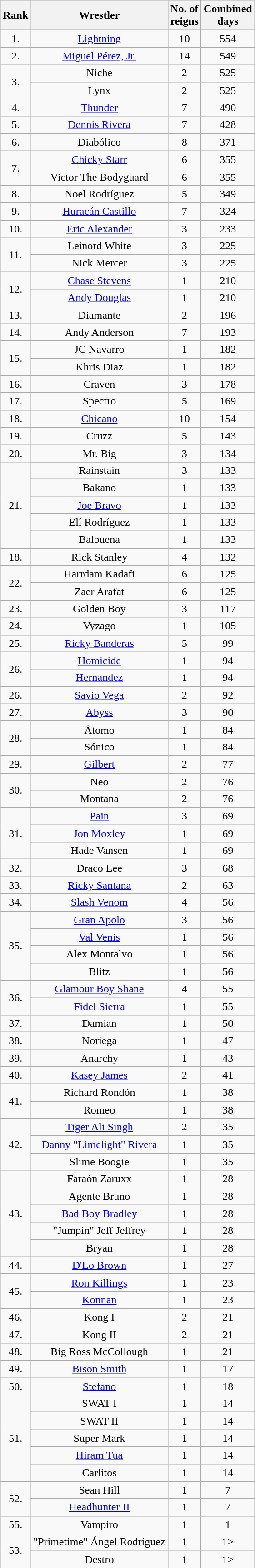<table class="wikitable sortable" style="text-align:center">
<tr>
<th>Rank</th>
<th>Wrestler</th>
<th>No. of<br>reigns</th>
<th>Combined<br>days</th>
</tr>
<tr>
<td>1.</td>
<td><a href='#'>Lightning</a></td>
<td>10</td>
<td>554</td>
</tr>
<tr>
<td>2.</td>
<td><a href='#'>Miguel Pérez, Jr.</a></td>
<td>14</td>
<td>549</td>
</tr>
<tr>
<td rowspan=2>3.</td>
<td>Niche</td>
<td>2</td>
<td>525</td>
</tr>
<tr>
<td>Lynx</td>
<td>2</td>
<td>525</td>
</tr>
<tr>
<td>4.</td>
<td><a href='#'>Thunder</a></td>
<td>7</td>
<td>490</td>
</tr>
<tr>
<td>5.</td>
<td><a href='#'>Dennis Rivera</a></td>
<td>7</td>
<td>428</td>
</tr>
<tr>
<td>6.</td>
<td>Diabólico</td>
<td>8</td>
<td>371</td>
</tr>
<tr>
<td rowspan=2>7.</td>
<td><a href='#'>Chicky Starr</a></td>
<td>6</td>
<td>355</td>
</tr>
<tr>
<td>Victor The Bodyguard</td>
<td>6</td>
<td>355</td>
</tr>
<tr>
<td>8.</td>
<td>Noel Rodríguez</td>
<td>5</td>
<td>349</td>
</tr>
<tr>
<td>9.</td>
<td><a href='#'>Huracán Castillo</a></td>
<td>7</td>
<td>324</td>
</tr>
<tr>
<td>10.</td>
<td><a href='#'>Eric Alexander</a></td>
<td>3</td>
<td>233</td>
</tr>
<tr>
<td rowspan=2>11.</td>
<td>Leinord White</td>
<td>3</td>
<td>225</td>
</tr>
<tr>
<td>Nick Mercer</td>
<td>3</td>
<td>225</td>
</tr>
<tr>
<td rowspan=2>12.</td>
<td><a href='#'>Chase Stevens</a></td>
<td>1</td>
<td>210</td>
</tr>
<tr>
<td><a href='#'>Andy Douglas</a></td>
<td>1</td>
<td>210</td>
</tr>
<tr>
<td>13.</td>
<td>Diamante</td>
<td>2</td>
<td>196</td>
</tr>
<tr>
<td>14.</td>
<td>Andy Anderson</td>
<td>7</td>
<td>193</td>
</tr>
<tr>
<td rowspan=2>15.</td>
<td>JC Navarro</td>
<td>1</td>
<td>182</td>
</tr>
<tr>
<td>Khris Diaz</td>
<td>1</td>
<td>182</td>
</tr>
<tr>
<td>16.</td>
<td>Craven</td>
<td>3</td>
<td>178</td>
</tr>
<tr>
<td>17.</td>
<td>Spectro</td>
<td>5</td>
<td>169</td>
</tr>
<tr>
<td>18.</td>
<td><a href='#'>Chicano</a></td>
<td>10</td>
<td>154</td>
</tr>
<tr>
<td>19.</td>
<td>Cruzz</td>
<td>5</td>
<td>143</td>
</tr>
<tr>
<td>20.</td>
<td>Mr. Big</td>
<td>3</td>
<td>134</td>
</tr>
<tr>
<td rowspan=6>21.</td>
</tr>
<tr>
<td>Rainstain</td>
<td>3</td>
<td>133</td>
</tr>
<tr>
<td>Bakano</td>
<td>1</td>
<td>133</td>
</tr>
<tr>
<td><a href='#'>Joe Bravo</a></td>
<td>1</td>
<td>133</td>
</tr>
<tr>
<td>Elí Rodríguez</td>
<td>1</td>
<td>133</td>
</tr>
<tr>
<td>Balbuena</td>
<td>1</td>
<td>133</td>
</tr>
<tr>
<td>18.</td>
<td>Rick Stanley</td>
<td>4</td>
<td>132</td>
</tr>
<tr>
<td rowspan=2>22.</td>
<td>Harrdam Kadafi</td>
<td>6</td>
<td>125</td>
</tr>
<tr>
<td>Zaer Arafat</td>
<td>6</td>
<td>125</td>
</tr>
<tr>
<td>23.</td>
<td>Golden Boy</td>
<td>3</td>
<td>117</td>
</tr>
<tr>
<td>24.</td>
<td>Vyzago</td>
<td>1</td>
<td>105</td>
</tr>
<tr>
<td>25.</td>
<td><a href='#'>Ricky Banderas</a></td>
<td>5</td>
<td>99</td>
</tr>
<tr>
<td rowspan=2>26.</td>
<td><a href='#'>Homicide</a></td>
<td>1</td>
<td>94</td>
</tr>
<tr>
<td><a href='#'>Hernandez</a></td>
<td>1</td>
<td>94</td>
</tr>
<tr>
<td>26.</td>
<td><a href='#'>Savio Vega</a></td>
<td>2</td>
<td>92</td>
</tr>
<tr>
<td>27.</td>
<td><a href='#'>Abyss</a></td>
<td>3</td>
<td>90</td>
</tr>
<tr>
<td rowspan=2>28.</td>
<td>Átomo</td>
<td>1</td>
<td>84</td>
</tr>
<tr>
<td>Sónico</td>
<td>1</td>
<td>84</td>
</tr>
<tr>
<td>29.</td>
<td><a href='#'>Gilbert</a></td>
<td>2</td>
<td>77</td>
</tr>
<tr>
<td rowspan=2>30.</td>
<td>Neo</td>
<td>2</td>
<td>76</td>
</tr>
<tr>
<td>Montana</td>
<td>2</td>
<td>76</td>
</tr>
<tr>
<td rowspan=3>31.</td>
<td><a href='#'>Pain</a></td>
<td>3</td>
<td>69</td>
</tr>
<tr>
<td><a href='#'>Jon Moxley</a></td>
<td>1</td>
<td>69</td>
</tr>
<tr>
<td>Hade Vansen</td>
<td>1</td>
<td>69</td>
</tr>
<tr>
<td>32.</td>
<td>Draco Lee</td>
<td>3</td>
<td>68</td>
</tr>
<tr>
<td>33.</td>
<td><a href='#'>Ricky Santana</a></td>
<td>2</td>
<td>63</td>
</tr>
<tr>
<td>34.</td>
<td><a href='#'>Slash Venom</a></td>
<td>4</td>
<td>56</td>
</tr>
<tr>
<td rowspan=4>35.</td>
<td><a href='#'>Gran Apolo</a></td>
<td>3</td>
<td>56</td>
</tr>
<tr>
<td><a href='#'>Val Venis</a></td>
<td>1</td>
<td>56</td>
</tr>
<tr>
<td>Alex Montalvo</td>
<td>1</td>
<td>56</td>
</tr>
<tr>
<td>Blitz</td>
<td>1</td>
<td>56</td>
</tr>
<tr>
<td rowspan=2>36.</td>
<td><a href='#'>Glamour Boy Shane</a></td>
<td>4</td>
<td>55</td>
</tr>
<tr>
<td><a href='#'>Fidel Sierra</a></td>
<td>1</td>
<td>55</td>
</tr>
<tr>
<td>37.</td>
<td>Damian</td>
<td>1</td>
<td>50</td>
</tr>
<tr>
<td>38.</td>
<td>Noriega</td>
<td>1</td>
<td>47</td>
</tr>
<tr>
<td>39.</td>
<td>Anarchy</td>
<td>1</td>
<td>43</td>
</tr>
<tr>
<td>40.</td>
<td><a href='#'>Kasey James</a></td>
<td>2</td>
<td>41</td>
</tr>
<tr>
<td rowspan=2>41.</td>
<td>Richard Rondón</td>
<td>1</td>
<td>38</td>
</tr>
<tr>
<td>Romeo</td>
<td>1</td>
<td>38</td>
</tr>
<tr>
<td rowspan=3>42.</td>
<td><a href='#'>Tiger Ali Singh</a></td>
<td>2</td>
<td>35</td>
</tr>
<tr>
<td><a href='#'>Danny "Limelight" Rivera</a></td>
<td>1</td>
<td>35</td>
</tr>
<tr>
<td>Slime Boogie</td>
<td>1</td>
<td>35</td>
</tr>
<tr>
<td rowspan=5>43.</td>
<td>Faraón Zaruxx</td>
<td>1</td>
<td>28</td>
</tr>
<tr>
<td>Agente Bruno</td>
<td>1</td>
<td>28</td>
</tr>
<tr>
<td><a href='#'>Bad Boy Bradley</a></td>
<td>1</td>
<td>28</td>
</tr>
<tr>
<td>"Jumpin" Jeff Jeffrey</td>
<td>1</td>
<td>28</td>
</tr>
<tr>
<td>Bryan</td>
<td>1</td>
<td>28</td>
</tr>
<tr>
<td>44.</td>
<td><a href='#'>D'Lo Brown</a></td>
<td>1</td>
<td>27</td>
</tr>
<tr>
<td rowspan=2>45.</td>
<td><a href='#'>Ron Killings</a></td>
<td>1</td>
<td>23</td>
</tr>
<tr>
<td><a href='#'>Konnan</a></td>
<td>1</td>
<td>23</td>
</tr>
<tr>
<td>46.</td>
<td>Kong I</td>
<td>2</td>
<td>21</td>
</tr>
<tr>
<td>47.</td>
<td>Kong II</td>
<td>2</td>
<td>21</td>
</tr>
<tr>
<td>48.</td>
<td>Big Ross McCollough</td>
<td>1</td>
<td>21</td>
</tr>
<tr>
<td>49.</td>
<td><a href='#'>Bison Smith</a></td>
<td>1</td>
<td>17</td>
</tr>
<tr>
<td>50.</td>
<td><a href='#'>Stefano</a></td>
<td>1</td>
<td>18</td>
</tr>
<tr>
<td rowspan=5>51.</td>
<td>SWAT I</td>
<td>1</td>
<td>14</td>
</tr>
<tr>
<td>SWAT II</td>
<td>1</td>
<td>14</td>
</tr>
<tr>
<td>Super Mark</td>
<td>1</td>
<td>14</td>
</tr>
<tr>
<td><a href='#'>Hiram Tua</a></td>
<td>1</td>
<td>14</td>
</tr>
<tr>
<td>Carlitos</td>
<td>1</td>
<td>14</td>
</tr>
<tr>
<td rowspan=2>52.</td>
<td>Sean Hill</td>
<td>1</td>
<td>7</td>
</tr>
<tr>
<td><a href='#'>Headhunter II</a></td>
<td>1</td>
<td>7</td>
</tr>
<tr>
<td>55.</td>
<td>Vampiro</td>
<td>1</td>
<td>1</td>
</tr>
<tr>
<td rowspan=2>53.</td>
<td>"Primetime" Ángel Rodríguez</td>
<td>1</td>
<td>1></td>
</tr>
<tr>
<td>Destro</td>
<td>1</td>
<td>1></td>
</tr>
</table>
